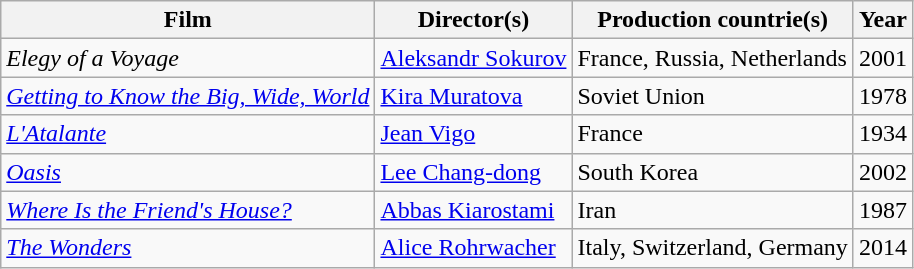<table class="wikitable">
<tr>
<th>Film</th>
<th>Director(s)</th>
<th>Production countrie(s)</th>
<th>Year</th>
</tr>
<tr>
<td><em>Elegy of a Voyage</em></td>
<td><a href='#'>Aleksandr Sokurov</a></td>
<td>France, Russia, Netherlands</td>
<td>2001</td>
</tr>
<tr>
<td><em><a href='#'>Getting to Know the Big, Wide, World</a></em></td>
<td><a href='#'>Kira Muratova</a></td>
<td>Soviet Union</td>
<td>1978</td>
</tr>
<tr>
<td><em><a href='#'>L'Atalante</a></em></td>
<td><a href='#'>Jean Vigo</a></td>
<td>France</td>
<td>1934</td>
</tr>
<tr>
<td><em><a href='#'>Oasis</a></em></td>
<td><a href='#'>Lee Chang-dong</a></td>
<td>South Korea</td>
<td>2002</td>
</tr>
<tr>
<td><em><a href='#'>Where Is the Friend's House?</a></em></td>
<td><a href='#'>Abbas Kiarostami</a></td>
<td>Iran</td>
<td>1987</td>
</tr>
<tr>
<td><em><a href='#'>The Wonders</a></em></td>
<td><a href='#'>Alice Rohrwacher</a></td>
<td>Italy, Switzerland, Germany</td>
<td>2014</td>
</tr>
</table>
